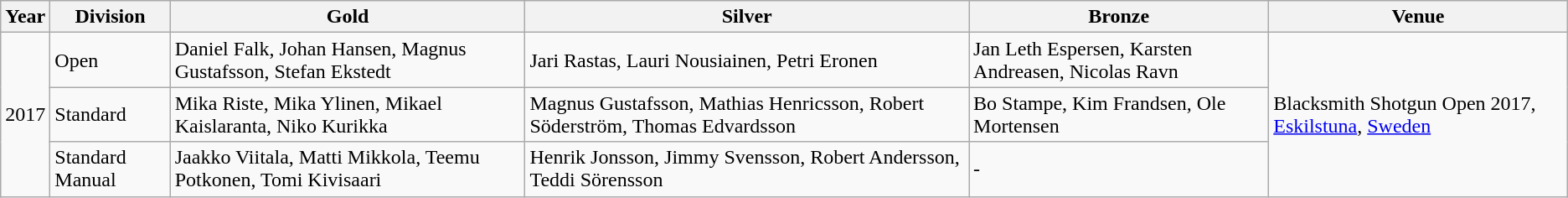<table class="wikitable sortable" style="text-align: left;">
<tr>
<th>Year</th>
<th>Division</th>
<th> Gold</th>
<th> Silver</th>
<th> Bronze</th>
<th>Venue</th>
</tr>
<tr>
<td rowspan="3">2017</td>
<td>Open</td>
<td>Daniel Falk, Johan Hansen, Magnus Gustafsson, Stefan Ekstedt</td>
<td>Jari Rastas, Lauri Nousiainen, Petri Eronen</td>
<td>Jan Leth Espersen, Karsten Andreasen, Nicolas Ravn</td>
<td rowspan="3">Blacksmith Shotgun Open 2017, <a href='#'>Eskilstuna</a>, <a href='#'>Sweden</a></td>
</tr>
<tr>
<td>Standard</td>
<td>Mika Riste, Mika Ylinen, Mikael Kaislaranta, Niko Kurikka</td>
<td>Magnus Gustafsson, Mathias Henricsson, Robert Söderström, Thomas Edvardsson</td>
<td>Bo Stampe, Kim Frandsen, Ole Mortensen</td>
</tr>
<tr>
<td>Standard Manual</td>
<td>Jaakko Viitala, Matti Mikkola, Teemu Potkonen, Tomi Kivisaari</td>
<td>Henrik Jonsson, Jimmy Svensson, Robert Andersson, Teddi Sörensson</td>
<td>-</td>
</tr>
</table>
